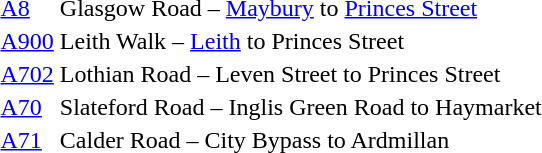<table>
<tr>
<td><a href='#'>A8</a></td>
<td>Glasgow Road – <a href='#'>Maybury</a> to <a href='#'>Princes Street</a></td>
</tr>
<tr>
<td><a href='#'>A900</a></td>
<td>Leith Walk – <a href='#'>Leith</a> to Princes Street</td>
</tr>
<tr>
<td><a href='#'>A702</a></td>
<td>Lothian Road – Leven Street to Princes Street</td>
</tr>
<tr>
<td><a href='#'>A70</a></td>
<td>Slateford Road – Inglis Green Road to Haymarket</td>
</tr>
<tr>
<td><a href='#'>A71</a></td>
<td>Calder Road – City Bypass to Ardmillan</td>
</tr>
</table>
